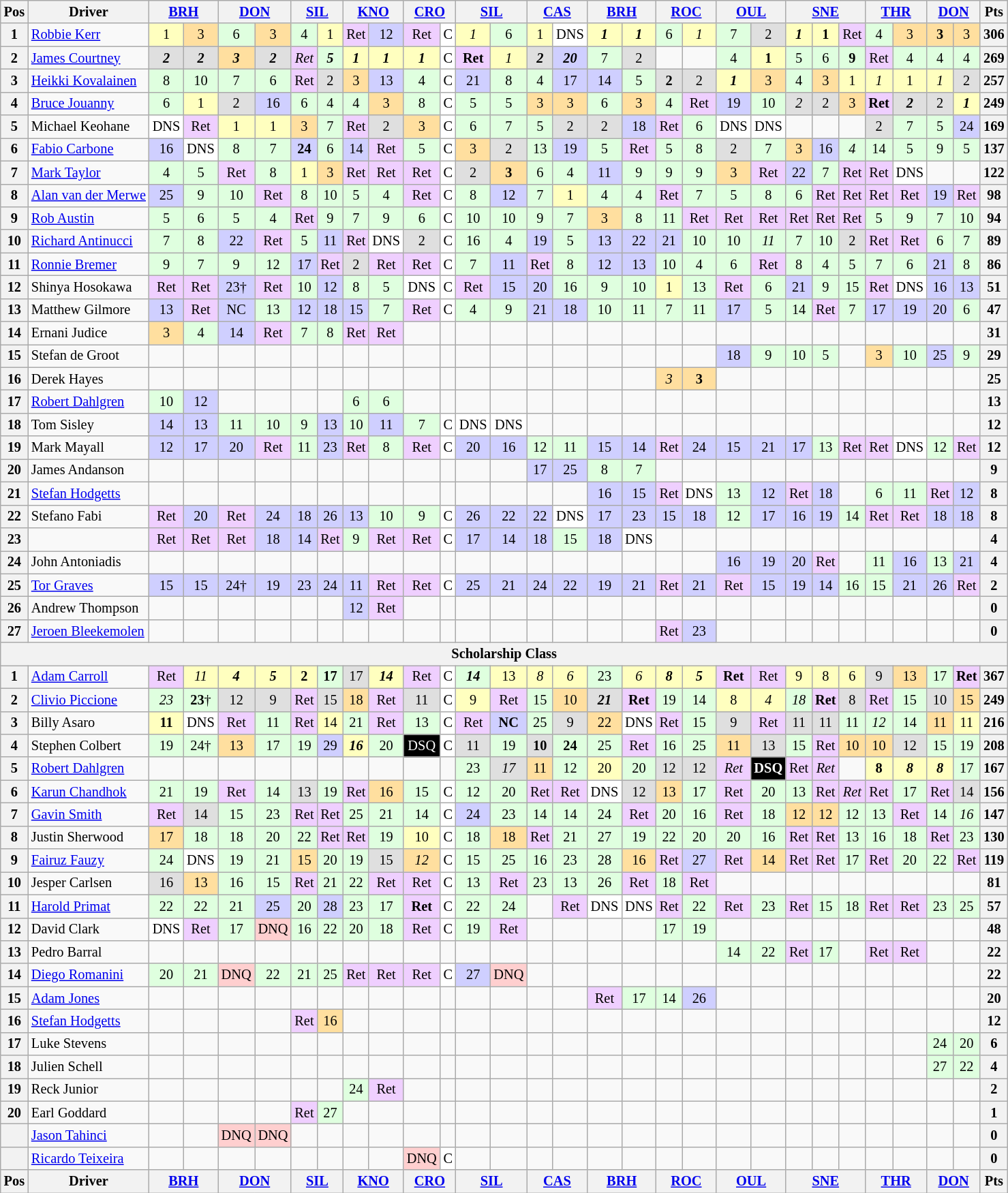<table class="wikitable" style="font-size: 85%; text-align: center;">
<tr valign="top">
<th valign="middle">Pos</th>
<th valign="middle">Driver</th>
<th colspan=2><a href='#'>BRH</a><br></th>
<th colspan=2><a href='#'>DON</a><br></th>
<th colspan=2><a href='#'>SIL</a><br></th>
<th colspan=2><a href='#'>KNO</a><br></th>
<th colspan=2><a href='#'>CRO</a><br></th>
<th colspan=2><a href='#'>SIL</a><br></th>
<th colspan=2><a href='#'>CAS</a><br></th>
<th colspan=2><a href='#'>BRH</a><br></th>
<th colspan=2><a href='#'>ROC</a><br></th>
<th colspan=2><a href='#'>OUL</a><br></th>
<th colspan=3><a href='#'>SNE</a><br></th>
<th colspan=2><a href='#'>THR</a><br></th>
<th colspan=2><a href='#'>DON</a><br></th>
<th valign="middle">Pts</th>
</tr>
<tr>
<th>1</th>
<td align=left> <a href='#'>Robbie Kerr</a></td>
<td style="background:#FFFFBF;">1</td>
<td style="background:#FFDF9F;">3</td>
<td style="background:#DFFFDF;">6</td>
<td style="background:#FFDF9F;">3</td>
<td style="background:#DFFFDF;">4</td>
<td style="background:#FFFFBF;">1</td>
<td style="background:#EFCFFF;">Ret</td>
<td style="background:#CFCFFF;">12</td>
<td style="background:#EFCFFF;">Ret</td>
<td style="background:#FFFFFF;">C</td>
<td style="background:#FFFFBF;"><em>1</em></td>
<td style="background:#DFFFDF;">6</td>
<td style="background:#FFFFBF;">1</td>
<td style="background:#FFFFFF;">DNS</td>
<td style="background:#FFFFBF;"><strong><em>1</em></strong></td>
<td style="background:#FFFFBF;"><strong><em>1</em></strong></td>
<td style="background:#DFFFDF;">6</td>
<td style="background:#FFFFBF;"><em>1</em></td>
<td style="background:#DFFFDF;">7</td>
<td style="background:#DFDFDF;">2</td>
<td style="background:#FFFFBF;"><strong><em>1</em></strong></td>
<td style="background:#FFFFBF;"><strong>1</strong></td>
<td style="background:#EFCFFF;">Ret</td>
<td style="background:#DFFFDF;">4</td>
<td style="background:#FFDF9F;">3</td>
<td style="background:#FFDF9F;"><strong>3</strong></td>
<td style="background:#FFDF9F;">3</td>
<th>306</th>
</tr>
<tr>
<th>2</th>
<td align=left> <a href='#'>James Courtney</a></td>
<td style="background:#DFDFDF;"><strong><em>2</em></strong></td>
<td style="background:#DFDFDF;"><strong><em>2</em></strong></td>
<td style="background:#FFDF9F;"><strong><em>3</em></strong></td>
<td style="background:#DFDFDF;"><strong><em>2</em></strong></td>
<td style="background:#EFCFFF;"><em>Ret</em></td>
<td style="background:#DFFFDF;"><strong><em>5</em></strong></td>
<td style="background:#FFFFBF;"><strong><em>1</em></strong></td>
<td style="background:#FFFFBF;"><strong><em>1</em></strong></td>
<td style="background:#FFFFBF;"><strong><em>1</em></strong></td>
<td style="background:#FFFFFF;">C</td>
<td style="background:#EFCFFF;"><strong>Ret</strong></td>
<td style="background:#FFFFBF;"><em>1</em></td>
<td style="background:#DFDFDF;"><strong><em>2</em></strong></td>
<td style="background:#CFCFFF;"><strong><em>20</em></strong></td>
<td style="background:#DFFFDF;">7</td>
<td style="background:#DFDFDF;">2</td>
<td></td>
<td></td>
<td style="background:#DFFFDF;">4</td>
<td style="background:#FFFFBF;"><strong>1</strong></td>
<td style="background:#DFFFDF;">5</td>
<td style="background:#DFFFDF;">6</td>
<td style="background:#DFFFDF;"><strong>9</strong></td>
<td style="background:#EFCFFF;">Ret</td>
<td style="background:#DFFFDF;">4</td>
<td style="background:#DFFFDF;">4</td>
<td style="background:#DFFFDF;">4</td>
<th>269</th>
</tr>
<tr>
<th>3</th>
<td align=left> <a href='#'>Heikki Kovalainen</a></td>
<td style="background:#DFFFDF;">8</td>
<td style="background:#DFFFDF;">10</td>
<td style="background:#DFFFDF;">7</td>
<td style="background:#DFFFDF;">6</td>
<td style="background:#EFCFFF;">Ret</td>
<td style="background:#DFDFDF;">2</td>
<td style="background:#FFDF9F;">3</td>
<td style="background:#CFCFFF;">13</td>
<td style="background:#DFFFDF;">4</td>
<td style="background:#FFFFFF;">C</td>
<td style="background:#CFCFFF;">21</td>
<td style="background:#DFFFDF;">8</td>
<td style="background:#DFFFDF;">4</td>
<td style="background:#CFCFFF;">17</td>
<td style="background:#CFCFFF;">14</td>
<td style="background:#DFFFDF;">5</td>
<td style="background:#DFDFDF;"><strong>2</strong></td>
<td style="background:#DFDFDF;">2</td>
<td style="background:#FFFFBF;"><strong><em>1</em></strong></td>
<td style="background:#FFDF9F;">3</td>
<td style="background:#DFFFDF;">4</td>
<td style="background:#FFDF9F;">3</td>
<td style="background:#FFFFBF;">1</td>
<td style="background:#FFFFBF;"><em>1</em></td>
<td style="background:#FFFFBF;">1</td>
<td style="background:#FFFFBF;"><em>1</em></td>
<td style="background:#DFDFDF;">2</td>
<th>257</th>
</tr>
<tr>
<th>4</th>
<td align=left> <a href='#'>Bruce Jouanny</a></td>
<td style="background:#DFFFDF;">6</td>
<td style="background:#FFFFBF;">1</td>
<td style="background:#DFDFDF;">2</td>
<td style="background:#CFCFFF;">16</td>
<td style="background:#DFFFDF;">6</td>
<td style="background:#DFFFDF;">4</td>
<td style="background:#DFFFDF;">4</td>
<td style="background:#FFDF9F;">3</td>
<td style="background:#DFFFDF;">8</td>
<td style="background:#FFFFFF;">C</td>
<td style="background:#DFFFDF;">5</td>
<td style="background:#DFFFDF;">5</td>
<td style="background:#FFDF9F;">3</td>
<td style="background:#FFDF9F;">3</td>
<td style="background:#DFFFDF;">6</td>
<td style="background:#FFDF9F;">3</td>
<td style="background:#DFFFDF;">4</td>
<td style="background:#EFCFFF;">Ret</td>
<td style="background:#CFCFFF;">19</td>
<td style="background:#DFFFDF;">10</td>
<td style="background:#DFDFDF;"><em>2</em></td>
<td style="background:#DFDFDF;">2</td>
<td style="background:#FFDF9F;">3</td>
<td style="background:#EFCFFF;"><strong>Ret</strong></td>
<td style="background:#DFDFDF;"><strong><em>2</em></strong></td>
<td style="background:#DFDFDF;">2</td>
<td style="background:#FFFFBF;"><strong><em>1</em></strong></td>
<th>249</th>
</tr>
<tr>
<th>5</th>
<td align=left> Michael Keohane</td>
<td style="background:#FFFFFF;">DNS</td>
<td style="background:#EFCFFF;">Ret</td>
<td style="background:#FFFFBF;">1</td>
<td style="background:#FFFFBF;">1</td>
<td style="background:#FFDF9F;">3</td>
<td style="background:#DFFFDF;">7</td>
<td style="background:#EFCFFF;">Ret</td>
<td style="background:#DFDFDF;">2</td>
<td style="background:#FFDF9F;">3</td>
<td style="background:#FFFFFF;">C</td>
<td style="background:#DFFFDF;">6</td>
<td style="background:#DFFFDF;">7</td>
<td style="background:#DFFFDF;">5</td>
<td style="background:#DFDFDF;">2</td>
<td style="background:#DFDFDF;">2</td>
<td style="background:#CFCFFF;">18</td>
<td style="background:#EFCFFF;">Ret</td>
<td style="background:#DFFFDF;">6</td>
<td style="background:#FFFFFF;">DNS</td>
<td style="background:#FFFFFF;">DNS</td>
<td></td>
<td></td>
<td></td>
<td style="background:#DFDFDF;">2</td>
<td style="background:#DFFFDF;">7</td>
<td style="background:#DFFFDF;">5</td>
<td style="background:#CFCFFF;">24</td>
<th>169</th>
</tr>
<tr>
<th>6</th>
<td align=left> <a href='#'>Fabio Carbone</a></td>
<td style="background:#CFCFFF;">16</td>
<td style="background:#FFFFFF;">DNS</td>
<td style="background:#DFFFDF;">8</td>
<td style="background:#DFFFDF;">7</td>
<td style="background:#CFCFFF;"><strong>24</strong></td>
<td style="background:#DFFFDF;">6</td>
<td style="background:#CFCFFF;">14</td>
<td style="background:#EFCFFF;">Ret</td>
<td style="background:#DFFFDF;">5</td>
<td style="background:#FFFFFF;">C</td>
<td style="background:#FFDF9F;">3</td>
<td style="background:#DFDFDF;">2</td>
<td style="background:#DFFFDF;">13</td>
<td style="background:#CFCFFF;">19</td>
<td style="background:#DFFFDF;">5</td>
<td style="background:#EFCFFF;">Ret</td>
<td style="background:#DFFFDF;">5</td>
<td style="background:#DFFFDF;">8</td>
<td style="background:#DFDFDF;">2</td>
<td style="background:#DFFFDF;">7</td>
<td style="background:#FFDF9F;">3</td>
<td style="background:#CFCFFF;">16</td>
<td style="background:#DFFFDF;"><em>4</em></td>
<td style="background:#DFFFDF;">14</td>
<td style="background:#DFFFDF;">5</td>
<td style="background:#DFFFDF;">9</td>
<td style="background:#DFFFDF;">5</td>
<th>137</th>
</tr>
<tr>
<th>7</th>
<td align=left> <a href='#'>Mark Taylor</a></td>
<td style="background:#DFFFDF;">4</td>
<td style="background:#DFFFDF;">5</td>
<td style="background:#EFCFFF;">Ret</td>
<td style="background:#DFFFDF;">8</td>
<td style="background:#FFFFBF;">1</td>
<td style="background:#FFDF9F;">3</td>
<td style="background:#EFCFFF;">Ret</td>
<td style="background:#EFCFFF;">Ret</td>
<td style="background:#EFCFFF;">Ret</td>
<td style="background:#FFFFFF;">C</td>
<td style="background:#DFDFDF;">2</td>
<td style="background:#FFDF9F;"><strong>3</strong></td>
<td style="background:#DFFFDF;">6</td>
<td style="background:#DFFFDF;">4</td>
<td style="background:#CFCFFF;">11</td>
<td style="background:#DFFFDF;">9</td>
<td style="background:#DFFFDF;">9</td>
<td style="background:#DFFFDF;">9</td>
<td style="background:#FFDF9F;">3</td>
<td style="background:#EFCFFF;">Ret</td>
<td style="background:#CFCFFF;">22</td>
<td style="background:#DFFFDF;">7</td>
<td style="background:#EFCFFF;">Ret</td>
<td style="background:#EFCFFF;">Ret</td>
<td style="background:#FFFFFF;">DNS</td>
<td></td>
<td></td>
<th>122</th>
</tr>
<tr>
<th>8</th>
<td align=left> <a href='#'>Alan van der Merwe</a></td>
<td style="background:#CFCFFF;">25</td>
<td style="background:#DFFFDF;">9</td>
<td style="background:#DFFFDF;">10</td>
<td style="background:#EFCFFF;">Ret</td>
<td style="background:#DFFFDF;">8</td>
<td style="background:#DFFFDF;">10</td>
<td style="background:#DFFFDF;">5</td>
<td style="background:#DFFFDF;">4</td>
<td style="background:#EFCFFF;">Ret</td>
<td style="background:#FFFFFF;">C</td>
<td style="background:#DFFFDF;">8</td>
<td style="background:#CFCFFF;">12</td>
<td style="background:#DFFFDF;">7</td>
<td style="background:#FFFFBF;">1</td>
<td style="background:#DFFFDF;">4</td>
<td style="background:#DFFFDF;">4</td>
<td style="background:#EFCFFF;">Ret</td>
<td style="background:#DFFFDF;">7</td>
<td style="background:#DFFFDF;">5</td>
<td style="background:#DFFFDF;">8</td>
<td style="background:#DFFFDF;">6</td>
<td style="background:#EFCFFF;">Ret</td>
<td style="background:#EFCFFF;">Ret</td>
<td style="background:#EFCFFF;">Ret</td>
<td style="background:#EFCFFF;">Ret</td>
<td style="background:#CFCFFF;">19</td>
<td style="background:#EFCFFF;">Ret</td>
<th>98</th>
</tr>
<tr>
<th>9</th>
<td align=left> <a href='#'>Rob Austin</a></td>
<td style="background:#DFFFDF;">5</td>
<td style="background:#DFFFDF;">6</td>
<td style="background:#DFFFDF;">5</td>
<td style="background:#DFFFDF;">4</td>
<td style="background:#EFCFFF;">Ret</td>
<td style="background:#DFFFDF;">9</td>
<td style="background:#DFFFDF;">7</td>
<td style="background:#DFFFDF;">9</td>
<td style="background:#DFFFDF;">6</td>
<td style="background:#FFFFFF;">C</td>
<td style="background:#DFFFDF;">10</td>
<td style="background:#DFFFDF;">10</td>
<td style="background:#DFFFDF;">9</td>
<td style="background:#DFFFDF;">7</td>
<td style="background:#FFDF9F;">3</td>
<td style="background:#DFFFDF;">8</td>
<td style="background:#DFFFDF;">11</td>
<td style="background:#EFCFFF;">Ret</td>
<td style="background:#EFCFFF;">Ret</td>
<td style="background:#EFCFFF;">Ret</td>
<td style="background:#EFCFFF;">Ret</td>
<td style="background:#EFCFFF;">Ret</td>
<td style="background:#EFCFFF;">Ret</td>
<td style="background:#DFFFDF;">5</td>
<td style="background:#DFFFDF;">9</td>
<td style="background:#DFFFDF;">7</td>
<td style="background:#DFFFDF;">10</td>
<th>94</th>
</tr>
<tr>
<th>10</th>
<td align=left> <a href='#'>Richard Antinucci</a></td>
<td style="background:#DFFFDF;">7</td>
<td style="background:#DFFFDF;">8</td>
<td style="background:#CFCFFF;">22</td>
<td style="background:#EFCFFF;">Ret</td>
<td style="background:#DFFFDF;">5</td>
<td style="background:#CFCFFF;">11</td>
<td style="background:#EFCFFF;">Ret</td>
<td style="background:#FFFFFF;">DNS</td>
<td style="background:#DFDFDF;">2</td>
<td style="background:#FFFFFF;">C</td>
<td style="background:#DFFFDF;">16</td>
<td style="background:#DFFFDF;">4</td>
<td style="background:#CFCFFF;">19</td>
<td style="background:#DFFFDF;">5</td>
<td style="background:#CFCFFF;">13</td>
<td style="background:#CFCFFF;">22</td>
<td style="background:#CFCFFF;">21</td>
<td style="background:#DFFFDF;">10</td>
<td style="background:#DFFFDF;">10</td>
<td style="background:#DFFFDF;"><em>11</em></td>
<td style="background:#DFFFDF;">7</td>
<td style="background:#DFFFDF;">10</td>
<td style="background:#DFDFDF;">2</td>
<td style="background:#EFCFFF;">Ret</td>
<td style="background:#EFCFFF;">Ret</td>
<td style="background:#DFFFDF;">6</td>
<td style="background:#DFFFDF;">7</td>
<th>89</th>
</tr>
<tr>
<th>11</th>
<td align=left> <a href='#'>Ronnie Bremer</a></td>
<td style="background:#DFFFDF;">9</td>
<td style="background:#DFFFDF;">7</td>
<td style="background:#DFFFDF;">9</td>
<td style="background:#DFFFDF;">12</td>
<td style="background:#CFCFFF;">17</td>
<td style="background:#EFCFFF;">Ret</td>
<td style="background:#DFDFDF;">2</td>
<td style="background:#EFCFFF;">Ret</td>
<td style="background:#EFCFFF;">Ret</td>
<td style="background:#FFFFFF;">C</td>
<td style="background:#DFFFDF;">7</td>
<td style="background:#CFCFFF;">11</td>
<td style="background:#EFCFFF;">Ret</td>
<td style="background:#DFFFDF;">8</td>
<td style="background:#CFCFFF;">12</td>
<td style="background:#CFCFFF;">13</td>
<td style="background:#DFFFDF;">10</td>
<td style="background:#DFFFDF;">4</td>
<td style="background:#DFFFDF;">6</td>
<td style="background:#EFCFFF;">Ret</td>
<td style="background:#DFFFDF;">8</td>
<td style="background:#DFFFDF;">4</td>
<td style="background:#DFFFDF;">5</td>
<td style="background:#DFFFDF;">7</td>
<td style="background:#DFFFDF;">6</td>
<td style="background:#CFCFFF;">21</td>
<td style="background:#DFFFDF;">8</td>
<th>86</th>
</tr>
<tr>
<th>12</th>
<td align=left> Shinya Hosokawa</td>
<td style="background:#EFCFFF;">Ret</td>
<td style="background:#EFCFFF;">Ret</td>
<td style="background:#CFCFFF;">23†</td>
<td style="background:#EFCFFF;">Ret</td>
<td style="background:#DFFFDF;">10</td>
<td style="background:#CFCFFF;">12</td>
<td style="background:#DFFFDF;">8</td>
<td style="background:#DFFFDF;">5</td>
<td style="background:#FFFFFF;">DNS</td>
<td style="background:#FFFFFF;">C</td>
<td style="background:#EFCFFF;">Ret</td>
<td style="background:#CFCFFF;">15</td>
<td style="background:#CFCFFF;">20</td>
<td style="background:#DFFFDF;">16</td>
<td style="background:#DFFFDF;">9</td>
<td style="background:#DFFFDF;">10</td>
<td style="background:#FFFFBF;">1</td>
<td style="background:#DFFFDF;">13</td>
<td style="background:#EFCFFF;">Ret</td>
<td style="background:#DFFFDF;">6</td>
<td style="background:#CFCFFF;">21</td>
<td style="background:#DFFFDF;">9</td>
<td style="background:#DFFFDF;">15</td>
<td style="background:#EFCFFF;">Ret</td>
<td style="background:#FFFFFF;">DNS</td>
<td style="background:#CFCFFF;">16</td>
<td style="background:#CFCFFF;">13</td>
<th>51</th>
</tr>
<tr>
<th>13</th>
<td align=left> Matthew Gilmore</td>
<td style="background:#CFCFFF;">13</td>
<td style="background:#EFCFFF;">Ret</td>
<td style="background:#CFCFFF;">NC</td>
<td style="background:#DFFFDF;">13</td>
<td style="background:#CFCFFF;">12</td>
<td style="background:#CFCFFF;">18</td>
<td style="background:#CFCFFF;">15</td>
<td style="background:#DFFFDF;">7</td>
<td style="background:#EFCFFF;">Ret</td>
<td style="background:#FFFFFF;">C</td>
<td style="background:#DFFFDF;">4</td>
<td style="background:#DFFFDF;">9</td>
<td style="background:#CFCFFF;">21</td>
<td style="background:#CFCFFF;">18</td>
<td style="background:#DFFFDF;">10</td>
<td style="background:#DFFFDF;">11</td>
<td style="background:#DFFFDF;">7</td>
<td style="background:#DFFFDF;">11</td>
<td style="background:#CFCFFF;">17</td>
<td style="background:#DFFFDF;">5</td>
<td style="background:#DFFFDF;">14</td>
<td style="background:#EFCFFF;">Ret</td>
<td style="background:#DFFFDF;">7</td>
<td style="background:#CFCFFF;">17</td>
<td style="background:#CFCFFF;">19</td>
<td style="background:#CFCFFF;">20</td>
<td style="background:#DFFFDF;">6</td>
<th>47</th>
</tr>
<tr>
<th>14</th>
<td align=left> Ernani Judice</td>
<td style="background:#FFDF9F;">3</td>
<td style="background:#DFFFDF;">4</td>
<td style="background:#CFCFFF;">14</td>
<td style="background:#EFCFFF;">Ret</td>
<td style="background:#DFFFDF;">7</td>
<td style="background:#DFFFDF;">8</td>
<td style="background:#EFCFFF;">Ret</td>
<td style="background:#EFCFFF;">Ret</td>
<td></td>
<td></td>
<td></td>
<td></td>
<td></td>
<td></td>
<td></td>
<td></td>
<td></td>
<td></td>
<td></td>
<td></td>
<td></td>
<td></td>
<td></td>
<td></td>
<td></td>
<td></td>
<td></td>
<th>31</th>
</tr>
<tr>
<th>15</th>
<td align=left> Stefan de Groot</td>
<td></td>
<td></td>
<td></td>
<td></td>
<td></td>
<td></td>
<td></td>
<td></td>
<td></td>
<td></td>
<td></td>
<td></td>
<td></td>
<td></td>
<td></td>
<td></td>
<td></td>
<td></td>
<td style="background:#CFCFFF;">18</td>
<td style="background:#DFFFDF;">9</td>
<td style="background:#DFFFDF;">10</td>
<td style="background:#DFFFDF;">5</td>
<td></td>
<td style="background:#FFDF9F;">3</td>
<td style="background:#DFFFDF;">10</td>
<td style="background:#CFCFFF;">25</td>
<td style="background:#DFFFDF;">9</td>
<th>29</th>
</tr>
<tr>
<th>16</th>
<td align=left> Derek Hayes</td>
<td></td>
<td></td>
<td></td>
<td></td>
<td></td>
<td></td>
<td></td>
<td></td>
<td></td>
<td></td>
<td></td>
<td></td>
<td></td>
<td></td>
<td></td>
<td></td>
<td style="background:#FFDF9F;"><em>3</em></td>
<td style="background:#FFDF9F;"><strong>3</strong></td>
<td></td>
<td></td>
<td></td>
<td></td>
<td></td>
<td></td>
<td></td>
<td></td>
<td></td>
<th>25</th>
</tr>
<tr>
<th>17</th>
<td align=left> <a href='#'>Robert Dahlgren</a></td>
<td style="background:#DFFFDF;">10</td>
<td style="background:#CFCFFF;">12</td>
<td></td>
<td></td>
<td></td>
<td></td>
<td style="background:#DFFFDF;">6</td>
<td style="background:#DFFFDF;">6</td>
<td></td>
<td></td>
<td></td>
<td></td>
<td></td>
<td></td>
<td></td>
<td></td>
<td></td>
<td></td>
<td></td>
<td></td>
<td></td>
<td></td>
<td></td>
<td></td>
<td></td>
<td></td>
<td></td>
<th>13</th>
</tr>
<tr>
<th>18</th>
<td align=left> Tom Sisley</td>
<td style="background:#CFCFFF;">14</td>
<td style="background:#CFCFFF;">13</td>
<td style="background:#DFFFDF;">11</td>
<td style="background:#DFFFDF;">10</td>
<td style="background:#DFFFDF;">9</td>
<td style="background:#CFCFFF;">13</td>
<td style="background:#DFFFDF;">10</td>
<td style="background:#CFCFFF;">11</td>
<td style="background:#DFFFDF;">7</td>
<td style="background:#FFFFFF;">C</td>
<td style="background:#FFFFFF;">DNS</td>
<td style="background:#FFFFFF;">DNS</td>
<td></td>
<td></td>
<td></td>
<td></td>
<td></td>
<td></td>
<td></td>
<td></td>
<td></td>
<td></td>
<td></td>
<td></td>
<td></td>
<td></td>
<td></td>
<th>12</th>
</tr>
<tr>
<th>19</th>
<td align=left> Mark Mayall</td>
<td style="background:#CFCFFF;">12</td>
<td style="background:#CFCFFF;">17</td>
<td style="background:#CFCFFF;">20</td>
<td style="background:#EFCFFF;">Ret</td>
<td style="background:#DFFFDF;">11</td>
<td style="background:#CFCFFF;">23</td>
<td style="background:#EFCFFF;">Ret</td>
<td style="background:#DFFFDF;">8</td>
<td style="background:#EFCFFF;">Ret</td>
<td style="background:#FFFFFF;">C</td>
<td style="background:#CFCFFF;">20</td>
<td style="background:#CFCFFF;">16</td>
<td style="background:#DFFFDF;">12</td>
<td style="background:#DFFFDF;">11</td>
<td style="background:#CFCFFF;">15</td>
<td style="background:#CFCFFF;">14</td>
<td style="background:#EFCFFF;">Ret</td>
<td style="background:#CFCFFF;">24</td>
<td style="background:#CFCFFF;">15</td>
<td style="background:#CFCFFF;">21</td>
<td style="background:#CFCFFF;">17</td>
<td style="background:#DFFFDF;">13</td>
<td style="background:#EFCFFF;">Ret</td>
<td style="background:#EFCFFF;">Ret</td>
<td style="background:#FFFFFF;">DNS</td>
<td style="background:#DFFFDF;">12</td>
<td style="background:#EFCFFF;">Ret</td>
<th>12</th>
</tr>
<tr>
<th>20</th>
<td align=left> James Andanson</td>
<td></td>
<td></td>
<td></td>
<td></td>
<td></td>
<td></td>
<td></td>
<td></td>
<td></td>
<td></td>
<td></td>
<td></td>
<td style="background:#CFCFFF;">17</td>
<td style="background:#CFCFFF;">25</td>
<td style="background:#DFFFDF;">8</td>
<td style="background:#DFFFDF;">7</td>
<td></td>
<td></td>
<td></td>
<td></td>
<td></td>
<td></td>
<td></td>
<td></td>
<td></td>
<td></td>
<td></td>
<th>9</th>
</tr>
<tr>
<th>21</th>
<td align=left> <a href='#'>Stefan Hodgetts</a></td>
<td></td>
<td></td>
<td></td>
<td></td>
<td></td>
<td></td>
<td></td>
<td></td>
<td></td>
<td></td>
<td></td>
<td></td>
<td></td>
<td></td>
<td style="background:#CFCFFF;">16</td>
<td style="background:#CFCFFF;">15</td>
<td style="background:#EFCFFF;">Ret</td>
<td style="background:#FFFFFF;">DNS</td>
<td style="background:#DFFFDF;">13</td>
<td style="background:#CFCFFF;">12</td>
<td style="background:#EFCFFF;">Ret</td>
<td style="background:#CFCFFF;">18</td>
<td></td>
<td style="background:#DFFFDF;">6</td>
<td style="background:#DFFFDF;">11</td>
<td style="background:#EFCFFF;">Ret</td>
<td style="background:#CFCFFF;">12</td>
<th>8</th>
</tr>
<tr>
<th>22</th>
<td align=left> Stefano Fabi</td>
<td style="background:#EFCFFF;">Ret</td>
<td style="background:#CFCFFF;">20</td>
<td style="background:#EFCFFF;">Ret</td>
<td style="background:#CFCFFF;">24</td>
<td style="background:#CFCFFF;">18</td>
<td style="background:#CFCFFF;">26</td>
<td style="background:#CFCFFF;">13</td>
<td style="background:#DFFFDF;">10</td>
<td style="background:#DFFFDF;">9</td>
<td style="background:#FFFFFF;">C</td>
<td style="background:#CFCFFF;">26</td>
<td style="background:#CFCFFF;">22</td>
<td style="background:#CFCFFF;">22</td>
<td style="background:#FFFFFF;">DNS</td>
<td style="background:#CFCFFF;">17</td>
<td style="background:#CFCFFF;">23</td>
<td style="background:#CFCFFF;">15</td>
<td style="background:#CFCFFF;">18</td>
<td style="background:#DFFFDF;">12</td>
<td style="background:#CFCFFF;">17</td>
<td style="background:#CFCFFF;">16</td>
<td style="background:#CFCFFF;">19</td>
<td style="background:#DFFFDF;">14</td>
<td style="background:#EFCFFF;">Ret</td>
<td style="background:#EFCFFF;">Ret</td>
<td style="background:#CFCFFF;">18</td>
<td style="background:#CFCFFF;">18</td>
<th>8</th>
</tr>
<tr>
<th>23</th>
<td align=left></td>
<td style="background:#EFCFFF;">Ret</td>
<td style="background:#EFCFFF;">Ret</td>
<td style="background:#EFCFFF;">Ret</td>
<td style="background:#CFCFFF;">18</td>
<td style="background:#CFCFFF;">14</td>
<td style="background:#EFCFFF;">Ret</td>
<td style="background:#DFFFDF;">9</td>
<td style="background:#EFCFFF;">Ret</td>
<td style="background:#EFCFFF;">Ret</td>
<td style="background:#FFFFFF;">C</td>
<td style="background:#CFCFFF;">17</td>
<td style="background:#CFCFFF;">14</td>
<td style="background:#CFCFFF;">18</td>
<td style="background:#DFFFDF;">15</td>
<td style="background:#CFCFFF;">18</td>
<td style="background:#FFFFFF;">DNS</td>
<td></td>
<td></td>
<td></td>
<td></td>
<td></td>
<td></td>
<td></td>
<td></td>
<td></td>
<td></td>
<td></td>
<th>4</th>
</tr>
<tr>
<th>24</th>
<td align=left> John Antoniadis</td>
<td></td>
<td></td>
<td></td>
<td></td>
<td></td>
<td></td>
<td></td>
<td></td>
<td></td>
<td></td>
<td></td>
<td></td>
<td></td>
<td></td>
<td></td>
<td></td>
<td></td>
<td></td>
<td style="background:#CFCFFF;">16</td>
<td style="background:#CFCFFF;">19</td>
<td style="background:#CFCFFF;">20</td>
<td style="background:#EFCFFF;">Ret</td>
<td></td>
<td style="background:#DFFFDF;">11</td>
<td style="background:#CFCFFF;">16</td>
<td style="background:#DFFFDF;">13</td>
<td style="background:#CFCFFF;">21</td>
<th>4</th>
</tr>
<tr>
<th>25</th>
<td align=left> <a href='#'>Tor Graves</a></td>
<td style="background:#CFCFFF;">15</td>
<td style="background:#CFCFFF;">15</td>
<td style="background:#CFCFFF;">24†</td>
<td style="background:#CFCFFF;">19</td>
<td style="background:#CFCFFF;">23</td>
<td style="background:#CFCFFF;">24</td>
<td style="background:#CFCFFF;">11</td>
<td style="background:#EFCFFF;">Ret</td>
<td style="background:#EFCFFF;">Ret</td>
<td style="background:#FFFFFF;">C</td>
<td style="background:#CFCFFF;">25</td>
<td style="background:#CFCFFF;">21</td>
<td style="background:#CFCFFF;">24</td>
<td style="background:#CFCFFF;">22</td>
<td style="background:#CFCFFF;">19</td>
<td style="background:#CFCFFF;">21</td>
<td style="background:#EFCFFF;">Ret</td>
<td style="background:#CFCFFF;">21</td>
<td style="background:#EFCFFF;">Ret</td>
<td style="background:#CFCFFF;">15</td>
<td style="background:#CFCFFF;">19</td>
<td style="background:#CFCFFF;">14</td>
<td style="background:#DFFFDF;">16</td>
<td style="background:#DFFFDF;">15</td>
<td style="background:#CFCFFF;">21</td>
<td style="background:#CFCFFF;">26</td>
<td style="background:#EFCFFF;">Ret</td>
<th>2</th>
</tr>
<tr>
<th>26</th>
<td align=left> Andrew Thompson</td>
<td></td>
<td></td>
<td></td>
<td></td>
<td></td>
<td></td>
<td style="background:#CFCFFF;">12</td>
<td style="background:#EFCFFF;">Ret</td>
<td></td>
<td></td>
<td></td>
<td></td>
<td></td>
<td></td>
<td></td>
<td></td>
<td></td>
<td></td>
<td></td>
<td></td>
<td></td>
<td></td>
<td></td>
<td></td>
<td></td>
<td></td>
<td></td>
<th>0</th>
</tr>
<tr>
<th>27</th>
<td align=left> <a href='#'>Jeroen Bleekemolen</a></td>
<td></td>
<td></td>
<td></td>
<td></td>
<td></td>
<td></td>
<td></td>
<td></td>
<td></td>
<td></td>
<td></td>
<td></td>
<td></td>
<td></td>
<td></td>
<td></td>
<td style="background:#EFCFFF;">Ret</td>
<td style="background:#CFCFFF;">23</td>
<td></td>
<td></td>
<td></td>
<td></td>
<td></td>
<td></td>
<td></td>
<td></td>
<td></td>
<th>0</th>
</tr>
<tr>
<th colspan=30>Scholarship Class</th>
</tr>
<tr>
<th>1</th>
<td align=left> <a href='#'>Adam Carroll</a></td>
<td style="background:#EFCFFF;">Ret</td>
<td style="background:#FFFFBF;"><em>11</em></td>
<td style="background:#FFFFBF;"><strong><em>4</em></strong></td>
<td style="background:#FFFFBF;"><strong><em>5</em></strong></td>
<td style="background:#FFFFBF;"><strong>2</strong></td>
<td style="background:#DFFFDF;"><strong>17</strong></td>
<td style="background:#DFDFDF;">17</td>
<td style="background:#FFFFBF;"><strong><em>14</em></strong></td>
<td style="background:#EFCFFF;">Ret</td>
<td style="background:#FFFFFF;">C</td>
<td style="background:#DFFFDF;"><strong><em>14</em></strong></td>
<td style="background:#FFFFBF;">13</td>
<td style="background:#FFFFBF;"><em>8</em></td>
<td style="background:#FFFFBF;"><em>6</em></td>
<td style="background:#DFFFDF;">23</td>
<td style="background:#FFFFBF;"><em>6</em></td>
<td style="background:#FFFFBF;"><strong><em>8</em></strong></td>
<td style="background:#FFFFBF;"><strong><em>5</em></strong></td>
<td style="background:#EFCFFF;"><strong>Ret</strong></td>
<td style="background:#EFCFFF;">Ret</td>
<td style="background:#FFFFBF;">9</td>
<td style="background:#FFFFBF;">8</td>
<td style="background:#FFFFBF;">6</td>
<td style="background:#DFDFDF;">9</td>
<td style="background:#FFDF9F;">13</td>
<td style="background:#DFFFDF;">17</td>
<td style="background:#EFCFFF;"><strong>Ret</strong></td>
<th>367</th>
</tr>
<tr>
<th>2</th>
<td align=left> <a href='#'>Clivio Piccione</a></td>
<td style="background:#DFFFDF;"><em>23</em></td>
<td style="background:#DFFFDF;"><strong>23</strong>†</td>
<td style="background:#DFDFDF;">12</td>
<td style="background:#DFDFDF;">9</td>
<td style="background:#EFCFFF;">Ret</td>
<td style="background:#DFDFDF;">15</td>
<td style="background:#FFDF9F;">18</td>
<td style="background:#EFCFFF;">Ret</td>
<td style="background:#DFDFDF;">11</td>
<td style="background:#FFFFFF;">C</td>
<td style="background:#FFFFBF;">9</td>
<td style="background:#EFCFFF;">Ret</td>
<td style="background:#DFFFDF;">15</td>
<td style="background:#FFDF9F;">10</td>
<td style="background:#DFDFDF;"><strong><em>21</em></strong></td>
<td style="background:#EFCFFF;"><strong>Ret</strong></td>
<td style="background:#DFFFDF;">19</td>
<td style="background:#DFFFDF;">14</td>
<td style="background:#FFFFBF;">8</td>
<td style="background:#FFFFBF;"><em>4</em></td>
<td style="background:#DFFFDF;"><em>18</em></td>
<td style="background:#EFCFFF;"><strong>Ret</strong></td>
<td style="background:#DFDFDF;">8</td>
<td style="background:#EFCFFF;">Ret</td>
<td style="background:#DFFFDF;">15</td>
<td style="background:#DFDFDF;">10</td>
<td style="background:#FFDF9F;">15</td>
<th>249</th>
</tr>
<tr>
<th>3</th>
<td align=left> Billy Asaro</td>
<td style="background:#FFFFBF;"><strong>11</strong></td>
<td style="background:#FFFFFF;">DNS</td>
<td style="background:#EFCFFF;">Ret</td>
<td style="background:#DFFFDF;">11</td>
<td style="background:#EFCFFF;">Ret</td>
<td style="background:#FFFFBF;">14</td>
<td style="background:#DFFFDF;">21</td>
<td style="background:#EFCFFF;">Ret</td>
<td style="background:#DFFFDF;">13</td>
<td style="background:#FFFFFF;">C</td>
<td style="background:#EFCFFF;">Ret</td>
<td style="background:#CFCFFF;"><strong>NC</strong></td>
<td style="background:#DFFFDF;">25</td>
<td style="background:#DFDFDF;">9</td>
<td style="background:#FFDF9F;">22</td>
<td style="background:#FFFFFF;">DNS</td>
<td style="background:#EFCFFF;">Ret</td>
<td style="background:#DFFFDF;">15</td>
<td style="background:#DFDFDF;">9</td>
<td style="background:#EFCFFF;">Ret</td>
<td style="background:#DFDFDF;">11</td>
<td style="background:#DFDFDF;">11</td>
<td style="background:#DFFFDF;">11</td>
<td style="background:#DFFFDF;"><em>12</em></td>
<td style="background:#DFFFDF;">14</td>
<td style="background:#FFDF9F;">11</td>
<td style="background:#FFFFBF;">11</td>
<th>216</th>
</tr>
<tr>
<th>4</th>
<td align=left> Stephen Colbert</td>
<td style="background:#DFFFDF;">19</td>
<td style="background:#DFFFDF;">24†</td>
<td style="background:#FFDF9F;">13</td>
<td style="background:#DFFFDF;">17</td>
<td style="background:#DFFFDF;">19</td>
<td style="background:#CFCFFF;">29</td>
<td style="background:#FFFFBF;"><strong><em>16</em></strong></td>
<td style="background:#DFFFDF;">20</td>
<td style="background:#000000; color:white">DSQ</td>
<td style="background:#FFFFFF;">C</td>
<td style="background:#DFDFDF;">11</td>
<td style="background:#DFFFDF;">19</td>
<td style="background:#DFDFDF;"><strong>10</strong></td>
<td style="background:#DFFFDF;"><strong>24</strong></td>
<td style="background:#DFFFDF;">25</td>
<td style="background:#EFCFFF;">Ret</td>
<td style="background:#DFFFDF;">16</td>
<td style="background:#DFFFDF;">25</td>
<td style="background:#FFDF9F;">11</td>
<td style="background:#DFDFDF;">13</td>
<td style="background:#DFFFDF;">15</td>
<td style="background:#EFCFFF;">Ret</td>
<td style="background:#FFDF9F;">10</td>
<td style="background:#FFDF9F;">10</td>
<td style="background:#DFDFDF;">12</td>
<td style="background:#DFFFDF;">15</td>
<td style="background:#DFFFDF;">19</td>
<th>208</th>
</tr>
<tr>
<th>5</th>
<td align=left> <a href='#'>Robert Dahlgren</a></td>
<td></td>
<td></td>
<td></td>
<td></td>
<td></td>
<td></td>
<td></td>
<td></td>
<td></td>
<td></td>
<td style="background:#DFFFDF;">23</td>
<td style="background:#DFDFDF;"><em>17</em></td>
<td style="background:#FFDF9F;">11</td>
<td style="background:#DFFFDF;">12</td>
<td style="background:#FFFFBF;">20</td>
<td style="background:#DFFFDF;">20</td>
<td style="background:#DFDFDF;">12</td>
<td style="background:#DFDFDF;">12</td>
<td style="background:#EFCFFF;"><em>Ret</em></td>
<td style="background:#000000; color:white"><strong>DSQ</strong></td>
<td style="background:#EFCFFF;">Ret</td>
<td style="background:#EFCFFF;"><em>Ret</em></td>
<td></td>
<td style="background:#FFFFBF;"><strong>8</strong></td>
<td style="background:#FFFFBF;"><strong><em>8</em></strong></td>
<td style="background:#FFFFBF;"><strong><em>8</em></strong></td>
<td style="background:#DFFFDF;">17</td>
<th>167</th>
</tr>
<tr>
<th>6</th>
<td align=left> <a href='#'>Karun Chandhok</a></td>
<td style="background:#DFFFDF;">21</td>
<td style="background:#DFFFDF;">19</td>
<td style="background:#EFCFFF;">Ret</td>
<td style="background:#DFFFDF;">14</td>
<td style="background:#DFDFDF;">13</td>
<td style="background:#DFFFDF;">19</td>
<td style="background:#EFCFFF;">Ret</td>
<td style="background:#FFDF9F;">16</td>
<td style="background:#DFFFDF;">15</td>
<td style="background:#FFFFFF;">C</td>
<td style="background:#DFFFDF;">12</td>
<td style="background:#DFFFDF;">20</td>
<td style="background:#EFCFFF;">Ret</td>
<td style="background:#EFCFFF;">Ret</td>
<td style="background:#FFFFFF;">DNS</td>
<td style="background:#DFDFDF;">12</td>
<td style="background:#FFDF9F;">13</td>
<td style="background:#DFFFDF;">17</td>
<td style="background:#EFCFFF;">Ret</td>
<td style="background:#DFFFDF;">20</td>
<td style="background:#DFFFDF;">13</td>
<td style="background:#EFCFFF;">Ret</td>
<td style="background:#EFCFFF;"><em>Ret</em></td>
<td style="background:#EFCFFF;">Ret</td>
<td style="background:#DFFFDF;">17</td>
<td style="background:#EFCFFF;">Ret</td>
<td style="background:#DFDFDF;">14</td>
<th>156</th>
</tr>
<tr>
<th>7</th>
<td align=left> <a href='#'>Gavin Smith</a></td>
<td style="background:#EFCFFF;">Ret</td>
<td style="background:#DFDFDF;">14</td>
<td style="background:#DFFFDF;">15</td>
<td style="background:#DFFFDF;">23</td>
<td style="background:#EFCFFF;">Ret</td>
<td style="background:#EFCFFF;">Ret</td>
<td style="background:#DFFFDF;">25</td>
<td style="background:#DFFFDF;">21</td>
<td style="background:#DFFFDF;">14</td>
<td style="background:#FFFFFF;">C</td>
<td style="background:#CFCFFF;">24</td>
<td style="background:#DFFFDF;">23</td>
<td style="background:#DFFFDF;">14</td>
<td style="background:#DFFFDF;">14</td>
<td style="background:#DFFFDF;">24</td>
<td style="background:#EFCFFF;">Ret</td>
<td style="background:#DFFFDF;">20</td>
<td style="background:#DFFFDF;">16</td>
<td style="background:#EFCFFF;">Ret</td>
<td style="background:#DFFFDF;">18</td>
<td style="background:#FFDF9F;">12</td>
<td style="background:#FFDF9F;">12</td>
<td style="background:#DFFFDF;">12</td>
<td style="background:#DFFFDF;">13</td>
<td style="background:#EFCFFF;">Ret</td>
<td style="background:#DFFFDF;">14</td>
<td style="background:#DFFFDF;"><em>16</em></td>
<th>147</th>
</tr>
<tr>
<th>8</th>
<td align=left> Justin Sherwood</td>
<td style="background:#FFDF9F;">17</td>
<td style="background:#DFFFDF;">18</td>
<td style="background:#DFFFDF;">18</td>
<td style="background:#DFFFDF;">20</td>
<td style="background:#DFFFDF;">22</td>
<td style="background:#EFCFFF;">Ret</td>
<td style="background:#EFCFFF;">Ret</td>
<td style="background:#DFFFDF;">19</td>
<td style="background:#FFFFBF;">10</td>
<td style="background:#FFFFFF;">C</td>
<td style="background:#DFFFDF;">18</td>
<td style="background:#FFDF9F;">18</td>
<td style="background:#EFCFFF;">Ret</td>
<td style="background:#DFFFDF;">21</td>
<td style="background:#DFFFDF;">27</td>
<td style="background:#DFFFDF;">19</td>
<td style="background:#DFFFDF;">22</td>
<td style="background:#DFFFDF;">20</td>
<td style="background:#DFFFDF;">20</td>
<td style="background:#DFFFDF;">16</td>
<td style="background:#EFCFFF;">Ret</td>
<td style="background:#EFCFFF;">Ret</td>
<td style="background:#DFFFDF;">13</td>
<td style="background:#DFFFDF;">16</td>
<td style="background:#DFFFDF;">18</td>
<td style="background:#EFCFFF;">Ret</td>
<td style="background:#DFFFDF;">23</td>
<th>130</th>
</tr>
<tr>
<th>9</th>
<td align=left> <a href='#'>Fairuz Fauzy</a></td>
<td style="background:#DFFFDF;">24</td>
<td style="background:#FFFFFF;">DNS</td>
<td style="background:#DFFFDF;">19</td>
<td style="background:#DFFFDF;">21</td>
<td style="background:#FFDF9F;">15</td>
<td style="background:#DFFFDF;">20</td>
<td style="background:#DFFFDF;">19</td>
<td style="background:#DFDFDF;">15</td>
<td style="background:#FFDF9F;"><em>12</em></td>
<td style="background:#FFFFFF;">C</td>
<td style="background:#DFFFDF;">15</td>
<td style="background:#DFFFDF;">25</td>
<td style="background:#DFFFDF;">16</td>
<td style="background:#DFFFDF;">23</td>
<td style="background:#DFFFDF;">28</td>
<td style="background:#FFDF9F;">16</td>
<td style="background:#EFCFFF;">Ret</td>
<td style="background:#CFCFFF;">27</td>
<td style="background:#EFCFFF;">Ret</td>
<td style="background:#FFDF9F;">14</td>
<td style="background:#EFCFFF;">Ret</td>
<td style="background:#EFCFFF;">Ret</td>
<td style="background:#DFFFDF;">17</td>
<td style="background:#EFCFFF;">Ret</td>
<td style="background:#DFFFDF;">20</td>
<td style="background:#DFFFDF;">22</td>
<td style="background:#EFCFFF;">Ret</td>
<th>119</th>
</tr>
<tr>
<th>10</th>
<td align=left> Jesper Carlsen</td>
<td style="background:#DFDFDF;">16</td>
<td style="background:#FFDF9F;">13</td>
<td style="background:#DFFFDF;">16</td>
<td style="background:#DFFFDF;">15</td>
<td style="background:#EFCFFF;">Ret</td>
<td style="background:#DFFFDF;">21</td>
<td style="background:#DFFFDF;">22</td>
<td style="background:#EFCFFF;">Ret</td>
<td style="background:#EFCFFF;">Ret</td>
<td style="background:#FFFFFF;">C</td>
<td style="background:#DFFFDF;">13</td>
<td style="background:#EFCFFF;">Ret</td>
<td style="background:#DFFFDF;">23</td>
<td style="background:#DFFFDF;">13</td>
<td style="background:#DFFFDF;">26</td>
<td style="background:#EFCFFF;">Ret</td>
<td style="background:#DFFFDF;">18</td>
<td style="background:#EFCFFF;">Ret</td>
<td></td>
<td></td>
<td></td>
<td></td>
<td></td>
<td></td>
<td></td>
<td></td>
<td></td>
<th>81</th>
</tr>
<tr>
<th>11</th>
<td align=left> <a href='#'>Harold Primat</a></td>
<td style="background:#DFFFDF;">22</td>
<td style="background:#DFFFDF;">22</td>
<td style="background:#DFFFDF;">21</td>
<td style="background:#CFCFFF;">25</td>
<td style="background:#DFFFDF;">20</td>
<td style="background:#CFCFFF;">28</td>
<td style="background:#DFFFDF;">23</td>
<td style="background:#DFFFDF;">17</td>
<td style="background:#EFCFFF;"><strong>Ret</strong></td>
<td style="background:#FFFFFF;">C</td>
<td style="background:#DFFFDF;">22</td>
<td style="background:#DFFFDF;">24</td>
<td></td>
<td style="background:#EFCFFF;">Ret</td>
<td style="background:#FFFFFF;">DNS</td>
<td style="background:#FFFFFF;">DNS</td>
<td style="background:#EFCFFF;">Ret</td>
<td style="background:#DFFFDF;">22</td>
<td style="background:#EFCFFF;">Ret</td>
<td style="background:#DFFFDF;">23</td>
<td style="background:#EFCFFF;">Ret</td>
<td style="background:#DFFFDF;">15</td>
<td style="background:#DFFFDF;">18</td>
<td style="background:#EFCFFF;">Ret</td>
<td style="background:#EFCFFF;">Ret</td>
<td style="background:#DFFFDF;">23</td>
<td style="background:#DFFFDF;">25</td>
<th>57</th>
</tr>
<tr>
<th>12</th>
<td align=left> David Clark</td>
<td style="background:#FFFFFF;">DNS</td>
<td style="background:#EFCFFF;">Ret</td>
<td style="background:#DFFFDF;">17</td>
<td style="background:#FFCFCF;">DNQ</td>
<td style="background:#DFFFDF;">16</td>
<td style="background:#DFFFDF;">22</td>
<td style="background:#DFFFDF;">20</td>
<td style="background:#DFFFDF;">18</td>
<td style="background:#EFCFFF;">Ret</td>
<td style="background:#FFFFFF;">C</td>
<td style="background:#DFFFDF;">19</td>
<td style="background:#EFCFFF;">Ret</td>
<td></td>
<td></td>
<td></td>
<td></td>
<td style="background:#DFFFDF;">17</td>
<td style="background:#DFFFDF;">19</td>
<td></td>
<td></td>
<td></td>
<td></td>
<td></td>
<td></td>
<td></td>
<td></td>
<td></td>
<th>48</th>
</tr>
<tr>
<th>13</th>
<td align=left> Pedro Barral</td>
<td></td>
<td></td>
<td></td>
<td></td>
<td></td>
<td></td>
<td></td>
<td></td>
<td></td>
<td></td>
<td></td>
<td></td>
<td></td>
<td></td>
<td></td>
<td></td>
<td></td>
<td></td>
<td style="background:#DFFFDF;">14</td>
<td style="background:#DFFFDF;">22</td>
<td style="background:#EFCFFF;">Ret</td>
<td style="background:#DFFFDF;">17</td>
<td></td>
<td style="background:#EFCFFF;">Ret</td>
<td style="background:#EFCFFF;">Ret</td>
<td></td>
<td></td>
<th>22</th>
</tr>
<tr>
<th>14</th>
<td align=left> <a href='#'>Diego Romanini</a></td>
<td style="background:#DFFFDF;">20</td>
<td style="background:#DFFFDF;">21</td>
<td style="background:#FFCFCF;">DNQ</td>
<td style="background:#DFFFDF;">22</td>
<td style="background:#DFFFDF;">21</td>
<td style="background:#DFFFDF;">25</td>
<td style="background:#EFCFFF;">Ret</td>
<td style="background:#EFCFFF;">Ret</td>
<td style="background:#EFCFFF;">Ret</td>
<td style="background:#FFFFFF;">C</td>
<td style="background:#CFCFFF;">27</td>
<td style="background:#FFCFCF;">DNQ</td>
<td></td>
<td></td>
<td></td>
<td></td>
<td></td>
<td></td>
<td></td>
<td></td>
<td></td>
<td></td>
<td></td>
<td></td>
<td></td>
<td></td>
<td></td>
<th>22</th>
</tr>
<tr>
<th>15</th>
<td align=left> <a href='#'>Adam Jones</a></td>
<td></td>
<td></td>
<td></td>
<td></td>
<td></td>
<td></td>
<td></td>
<td></td>
<td></td>
<td></td>
<td></td>
<td></td>
<td></td>
<td></td>
<td style="background:#EFCFFF;">Ret</td>
<td style="background:#DFFFDF;">17</td>
<td style="background:#DFFFDF;">14</td>
<td style="background:#CFCFFF;">26</td>
<td></td>
<td></td>
<td></td>
<td></td>
<td></td>
<td></td>
<td></td>
<td></td>
<td></td>
<th>20</th>
</tr>
<tr>
<th>16</th>
<td align=left> <a href='#'>Stefan Hodgetts</a></td>
<td></td>
<td></td>
<td></td>
<td></td>
<td style="background:#EFCFFF;">Ret</td>
<td style="background:#FFDF9F;">16</td>
<td></td>
<td></td>
<td></td>
<td></td>
<td></td>
<td></td>
<td></td>
<td></td>
<td></td>
<td></td>
<td></td>
<td></td>
<td></td>
<td></td>
<td></td>
<td></td>
<td></td>
<td></td>
<td></td>
<td></td>
<td></td>
<th>12</th>
</tr>
<tr>
<th>17</th>
<td align=left> Luke Stevens</td>
<td></td>
<td></td>
<td></td>
<td></td>
<td></td>
<td></td>
<td></td>
<td></td>
<td></td>
<td></td>
<td></td>
<td></td>
<td></td>
<td></td>
<td></td>
<td></td>
<td></td>
<td></td>
<td></td>
<td></td>
<td></td>
<td></td>
<td></td>
<td></td>
<td></td>
<td style="background:#DFFFDF;">24</td>
<td style="background:#DFFFDF;">20</td>
<th>6</th>
</tr>
<tr>
<th>18</th>
<td align=left> Julien Schell</td>
<td></td>
<td></td>
<td></td>
<td></td>
<td></td>
<td></td>
<td></td>
<td></td>
<td></td>
<td></td>
<td></td>
<td></td>
<td></td>
<td></td>
<td></td>
<td></td>
<td></td>
<td></td>
<td></td>
<td></td>
<td></td>
<td></td>
<td></td>
<td></td>
<td></td>
<td style="background:#DFFFDF;">27</td>
<td style="background:#DFFFDF;">22</td>
<th>4</th>
</tr>
<tr>
<th>19</th>
<td align=left> Reck Junior</td>
<td></td>
<td></td>
<td></td>
<td></td>
<td></td>
<td></td>
<td style="background:#DFFFDF;">24</td>
<td style="background:#EFCFFF;">Ret</td>
<td></td>
<td></td>
<td></td>
<td></td>
<td></td>
<td></td>
<td></td>
<td></td>
<td></td>
<td></td>
<td></td>
<td></td>
<td></td>
<td></td>
<td></td>
<td></td>
<td></td>
<td></td>
<td></td>
<th>2</th>
</tr>
<tr>
<th>20</th>
<td align=left> Earl Goddard</td>
<td></td>
<td></td>
<td></td>
<td></td>
<td style="background:#EFCFFF;">Ret</td>
<td style="background:#DFFFDF;">27</td>
<td></td>
<td></td>
<td></td>
<td></td>
<td></td>
<td></td>
<td></td>
<td></td>
<td></td>
<td></td>
<td></td>
<td></td>
<td></td>
<td></td>
<td></td>
<td></td>
<td></td>
<td></td>
<td></td>
<td></td>
<td></td>
<th>1</th>
</tr>
<tr>
<th></th>
<td align=left> <a href='#'>Jason Tahinci</a></td>
<td></td>
<td></td>
<td style="background:#FFCFCF;">DNQ</td>
<td style="background:#FFCFCF;">DNQ</td>
<td></td>
<td></td>
<td></td>
<td></td>
<td></td>
<td></td>
<td></td>
<td></td>
<td></td>
<td></td>
<td></td>
<td></td>
<td></td>
<td></td>
<td></td>
<td></td>
<td></td>
<td></td>
<td></td>
<td></td>
<td></td>
<td></td>
<td></td>
<th>0</th>
</tr>
<tr>
<th></th>
<td align=left> <a href='#'>Ricardo Teixeira</a></td>
<td></td>
<td></td>
<td></td>
<td></td>
<td></td>
<td></td>
<td></td>
<td></td>
<td style="background:#FFCFCF;">DNQ</td>
<td style="background:#FFFFFF;">C</td>
<td></td>
<td></td>
<td></td>
<td></td>
<td></td>
<td></td>
<td></td>
<td></td>
<td></td>
<td></td>
<td></td>
<td></td>
<td></td>
<td></td>
<td></td>
<td></td>
<td></td>
<th>0</th>
</tr>
<tr valign="top">
<th valign="middle">Pos</th>
<th valign="middle">Driver</th>
<th colspan=2><a href='#'>BRH</a><br></th>
<th colspan=2><a href='#'>DON</a><br></th>
<th colspan=2><a href='#'>SIL</a><br></th>
<th colspan=2><a href='#'>KNO</a><br></th>
<th colspan=2><a href='#'>CRO</a><br></th>
<th colspan=2><a href='#'>SIL</a><br></th>
<th colspan=2><a href='#'>CAS</a><br></th>
<th colspan=2><a href='#'>BRH</a><br></th>
<th colspan=2><a href='#'>ROC</a><br></th>
<th colspan=2><a href='#'>OUL</a><br></th>
<th colspan=3><a href='#'>SNE</a><br></th>
<th colspan=2><a href='#'>THR</a><br></th>
<th colspan=2><a href='#'>DON</a><br></th>
<th valign="middle">Pts</th>
</tr>
</table>
